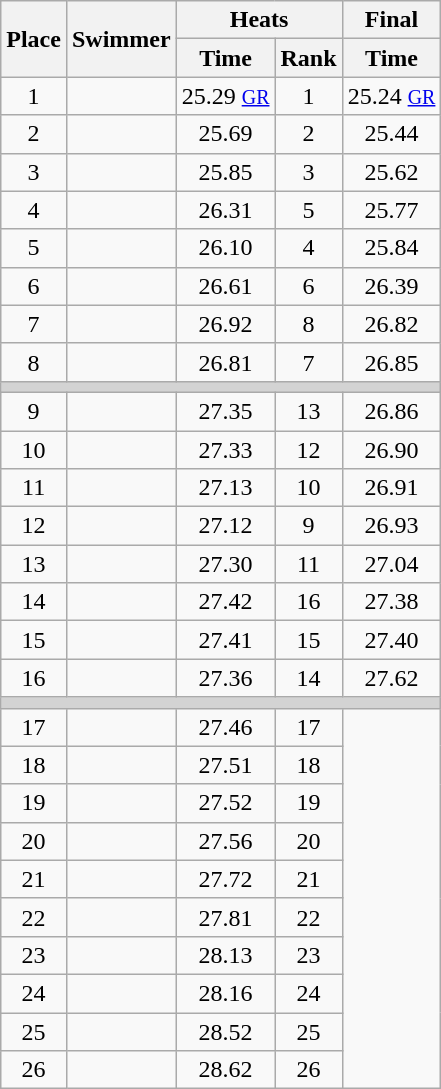<table class="wikitable" style="text-align:center;">
<tr>
<th rowspan="2">Place</th>
<th rowspan="2">Swimmer</th>
<th colspan="2">Heats</th>
<th>Final</th>
</tr>
<tr>
<th>Time</th>
<th>Rank</th>
<th>Time</th>
</tr>
<tr>
<td>1</td>
<td align="left"></td>
<td>25.29 <small><a href='#'>GR</a></small></td>
<td>1</td>
<td>25.24 <small><a href='#'>GR</a></small></td>
</tr>
<tr>
<td>2</td>
<td align=left></td>
<td>25.69</td>
<td>2</td>
<td>25.44</td>
</tr>
<tr>
<td>3</td>
<td align=left></td>
<td>25.85</td>
<td>3</td>
<td>25.62</td>
</tr>
<tr>
<td>4</td>
<td align=left></td>
<td>26.31</td>
<td>5</td>
<td>25.77</td>
</tr>
<tr>
<td>5</td>
<td align=left></td>
<td>26.10</td>
<td>4</td>
<td>25.84</td>
</tr>
<tr>
<td>6</td>
<td align=left></td>
<td>26.61</td>
<td>6</td>
<td>26.39</td>
</tr>
<tr>
<td>7</td>
<td align=left></td>
<td>26.92</td>
<td>8</td>
<td>26.82</td>
</tr>
<tr>
<td>8</td>
<td align=left></td>
<td>26.81</td>
<td>7</td>
<td>26.85</td>
</tr>
<tr>
<td colspan=5 bgcolor=lightgray></td>
</tr>
<tr>
<td>9</td>
<td align="left"></td>
<td>27.35</td>
<td>13</td>
<td>26.86</td>
</tr>
<tr>
<td>10</td>
<td align="left"></td>
<td>27.33</td>
<td>12</td>
<td>26.90</td>
</tr>
<tr>
<td>11</td>
<td align="left"></td>
<td>27.13</td>
<td>10</td>
<td>26.91</td>
</tr>
<tr>
<td>12</td>
<td align="left"></td>
<td>27.12</td>
<td>9</td>
<td>26.93</td>
</tr>
<tr>
<td>13</td>
<td align="left"></td>
<td>27.30</td>
<td>11</td>
<td>27.04</td>
</tr>
<tr>
<td>14</td>
<td align="left"></td>
<td>27.42</td>
<td>16</td>
<td>27.38</td>
</tr>
<tr>
<td>15</td>
<td align="left"></td>
<td>27.41</td>
<td>15</td>
<td>27.40</td>
</tr>
<tr>
<td>16</td>
<td align="left"></td>
<td>27.36</td>
<td>14</td>
<td>27.62</td>
</tr>
<tr>
<td colspan=5 bgcolor=lightgray></td>
</tr>
<tr>
<td>17</td>
<td align="left"></td>
<td>27.46</td>
<td>17</td>
<td colspan="2" rowspan=10></td>
</tr>
<tr>
<td>18</td>
<td align="left"></td>
<td>27.51</td>
<td>18</td>
</tr>
<tr>
<td>19</td>
<td align="left"></td>
<td>27.52</td>
<td>19</td>
</tr>
<tr>
<td>20</td>
<td align="left"></td>
<td>27.56</td>
<td>20</td>
</tr>
<tr>
<td>21</td>
<td align="left"></td>
<td>27.72</td>
<td>21</td>
</tr>
<tr>
<td>22</td>
<td align="left"></td>
<td>27.81</td>
<td>22</td>
</tr>
<tr>
<td>23</td>
<td align="left"></td>
<td>28.13</td>
<td>23</td>
</tr>
<tr>
<td>24</td>
<td align="left"></td>
<td>28.16</td>
<td>24</td>
</tr>
<tr>
<td>25</td>
<td align="left"></td>
<td>28.52</td>
<td>25</td>
</tr>
<tr>
<td>26</td>
<td align="left"></td>
<td>28.62</td>
<td>26</td>
</tr>
</table>
